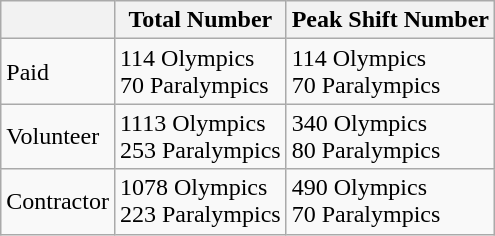<table class="wikitable">
<tr>
<th></th>
<th>Total Number</th>
<th>Peak Shift Number</th>
</tr>
<tr>
<td>Paid</td>
<td>114 Olympics<br>70 Paralympics</td>
<td>114 Olympics<br>70 Paralympics</td>
</tr>
<tr>
<td>Volunteer</td>
<td>1113 Olympics<br>253 Paralympics</td>
<td>340 Olympics<br>80 Paralympics</td>
</tr>
<tr>
<td>Contractor</td>
<td>1078 Olympics<br>223 Paralympics</td>
<td>490 Olympics<br>70 Paralympics</td>
</tr>
</table>
